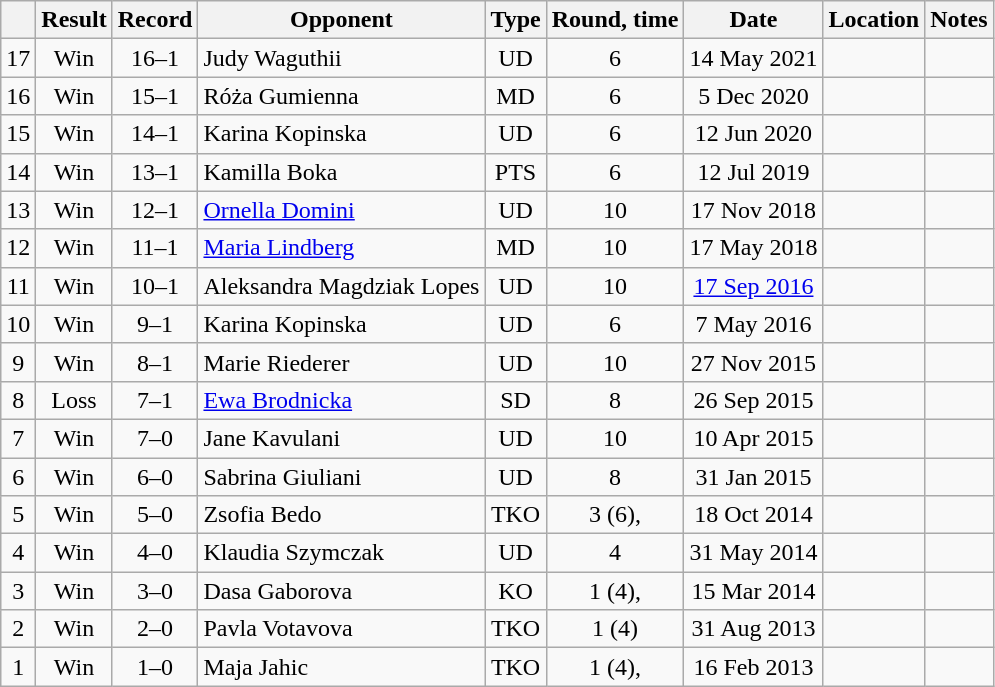<table class=wikitable style=text-align:center>
<tr>
<th></th>
<th>Result</th>
<th>Record</th>
<th>Opponent</th>
<th>Type</th>
<th>Round, time</th>
<th>Date</th>
<th>Location</th>
<th>Notes</th>
</tr>
<tr>
<td>17</td>
<td>Win</td>
<td>16–1</td>
<td align=left>Judy Waguthii</td>
<td>UD</td>
<td>6</td>
<td>14 May 2021</td>
<td align=left></td>
<td align=left></td>
</tr>
<tr>
<td>16</td>
<td>Win</td>
<td>15–1</td>
<td align=left>Róża Gumienna</td>
<td>MD</td>
<td>6</td>
<td>5 Dec 2020</td>
<td align=left></td>
<td align=left></td>
</tr>
<tr>
<td>15</td>
<td>Win</td>
<td>14–1</td>
<td align=left>Karina Kopinska</td>
<td>UD</td>
<td>6</td>
<td>12 Jun 2020</td>
<td align=left></td>
<td align=left></td>
</tr>
<tr>
<td>14</td>
<td>Win</td>
<td>13–1</td>
<td align=left>Kamilla Boka</td>
<td>PTS</td>
<td>6</td>
<td>12 Jul 2019</td>
<td align=left></td>
<td align=left></td>
</tr>
<tr>
<td>13</td>
<td>Win</td>
<td>12–1</td>
<td align=left><a href='#'>Ornella Domini</a></td>
<td>UD</td>
<td>10</td>
<td>17 Nov 2018</td>
<td align=left></td>
<td align=left></td>
</tr>
<tr>
<td>12</td>
<td>Win</td>
<td>11–1</td>
<td align=left><a href='#'>Maria Lindberg</a></td>
<td>MD</td>
<td>10</td>
<td>17 May 2018</td>
<td align=left></td>
<td align=left></td>
</tr>
<tr>
<td>11</td>
<td>Win</td>
<td>10–1</td>
<td align=left>Aleksandra Magdziak Lopes</td>
<td>UD</td>
<td>10</td>
<td><a href='#'>17 Sep 2016</a></td>
<td align=left></td>
<td align=left></td>
</tr>
<tr>
<td>10</td>
<td>Win</td>
<td>9–1</td>
<td align=left>Karina Kopinska</td>
<td>UD</td>
<td>6</td>
<td>7 May 2016</td>
<td align=left></td>
<td align=left></td>
</tr>
<tr>
<td>9</td>
<td>Win</td>
<td>8–1</td>
<td align=left>Marie Riederer</td>
<td>UD</td>
<td>10</td>
<td>27 Nov 2015</td>
<td align=left></td>
<td align=left></td>
</tr>
<tr>
<td>8</td>
<td>Loss</td>
<td>7–1</td>
<td align=left><a href='#'>Ewa Brodnicka</a></td>
<td>SD</td>
<td>8</td>
<td>26 Sep 2015</td>
<td align=left></td>
<td align=left></td>
</tr>
<tr>
<td>7</td>
<td>Win</td>
<td>7–0</td>
<td align=left>Jane Kavulani</td>
<td>UD</td>
<td>10</td>
<td>10 Apr 2015</td>
<td align=left></td>
<td align=left></td>
</tr>
<tr>
<td>6</td>
<td>Win</td>
<td>6–0</td>
<td align=left>Sabrina Giuliani</td>
<td>UD</td>
<td>8</td>
<td>31 Jan 2015</td>
<td align=left></td>
<td align=left></td>
</tr>
<tr>
<td>5</td>
<td>Win</td>
<td>5–0</td>
<td align=left>Zsofia Bedo</td>
<td>TKO</td>
<td>3 (6), </td>
<td>18 Oct 2014</td>
<td align=left></td>
<td align=left></td>
</tr>
<tr>
<td>4</td>
<td>Win</td>
<td>4–0</td>
<td align=left>Klaudia Szymczak</td>
<td>UD</td>
<td>4</td>
<td>31 May 2014</td>
<td align=left></td>
<td align=left></td>
</tr>
<tr>
<td>3</td>
<td>Win</td>
<td>3–0</td>
<td align=left>Dasa Gaborova</td>
<td>KO</td>
<td>1 (4), </td>
<td>15 Mar 2014</td>
<td align=left></td>
<td align=left></td>
</tr>
<tr>
<td>2</td>
<td>Win</td>
<td>2–0</td>
<td align=left>Pavla Votavova</td>
<td>TKO</td>
<td>1 (4)</td>
<td>31 Aug 2013</td>
<td align=left></td>
<td align=left></td>
</tr>
<tr>
<td>1</td>
<td>Win</td>
<td>1–0</td>
<td align=left>Maja Jahic</td>
<td>TKO</td>
<td>1 (4), </td>
<td>16 Feb 2013</td>
<td align=left></td>
<td align=left></td>
</tr>
</table>
